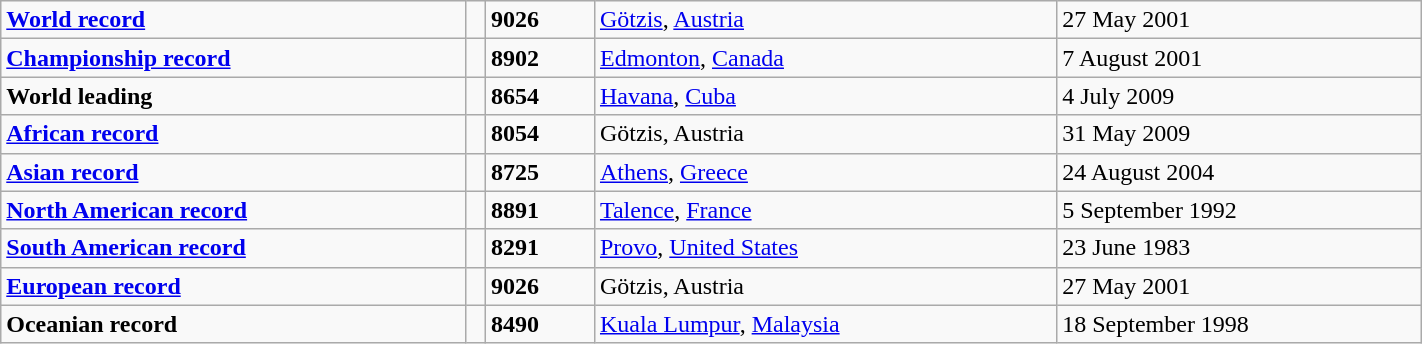<table class="wikitable" width=75%>
<tr>
<td><strong><a href='#'>World record</a></strong></td>
<td></td>
<td><strong>9026</strong></td>
<td><a href='#'>Götzis</a>, <a href='#'>Austria</a></td>
<td>27 May 2001</td>
</tr>
<tr>
<td><strong><a href='#'>Championship record</a></strong></td>
<td></td>
<td><strong>8902</strong></td>
<td><a href='#'>Edmonton</a>, <a href='#'>Canada</a></td>
<td>7 August 2001</td>
</tr>
<tr>
<td><strong>World leading</strong></td>
<td></td>
<td><strong>8654</strong></td>
<td><a href='#'>Havana</a>, <a href='#'>Cuba</a></td>
<td>4 July 2009</td>
</tr>
<tr>
<td><strong><a href='#'>African record</a></strong></td>
<td></td>
<td><strong>8054</strong></td>
<td>Götzis, Austria</td>
<td>31 May 2009</td>
</tr>
<tr>
<td><strong><a href='#'>Asian record</a></strong></td>
<td></td>
<td><strong>8725</strong></td>
<td><a href='#'>Athens</a>, <a href='#'>Greece</a></td>
<td>24 August 2004</td>
</tr>
<tr>
<td><strong><a href='#'>North American record</a></strong></td>
<td></td>
<td><strong>8891</strong></td>
<td><a href='#'>Talence</a>, <a href='#'>France</a></td>
<td>5 September 1992</td>
</tr>
<tr>
<td><strong><a href='#'>South American record</a></strong></td>
<td></td>
<td><strong>8291</strong></td>
<td><a href='#'>Provo</a>, <a href='#'>United States</a></td>
<td>23 June 1983</td>
</tr>
<tr>
<td><strong><a href='#'>European record</a></strong></td>
<td></td>
<td><strong>9026</strong></td>
<td>Götzis, Austria</td>
<td>27 May 2001</td>
</tr>
<tr>
<td><strong>Oceanian record</strong></td>
<td></td>
<td><strong>8490</strong></td>
<td><a href='#'>Kuala Lumpur</a>, <a href='#'>Malaysia</a></td>
<td>18 September 1998</td>
</tr>
</table>
